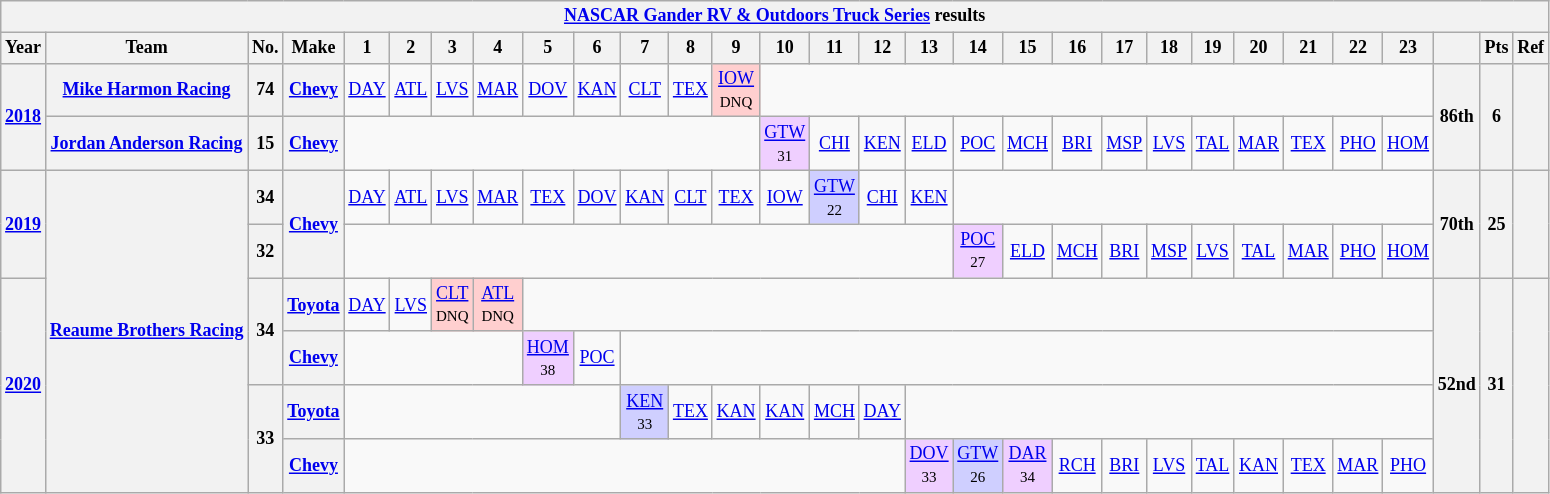<table class="wikitable" style="text-align:center; font-size:75%">
<tr>
<th colspan=45><a href='#'>NASCAR Gander RV & Outdoors Truck Series</a> results</th>
</tr>
<tr>
<th>Year</th>
<th>Team</th>
<th>No.</th>
<th>Make</th>
<th>1</th>
<th>2</th>
<th>3</th>
<th>4</th>
<th>5</th>
<th>6</th>
<th>7</th>
<th>8</th>
<th>9</th>
<th>10</th>
<th>11</th>
<th>12</th>
<th>13</th>
<th>14</th>
<th>15</th>
<th>16</th>
<th>17</th>
<th>18</th>
<th>19</th>
<th>20</th>
<th>21</th>
<th>22</th>
<th>23</th>
<th></th>
<th>Pts</th>
<th>Ref</th>
</tr>
<tr>
<th rowspan=2><a href='#'>2018</a></th>
<th><a href='#'>Mike Harmon Racing</a></th>
<th>74</th>
<th><a href='#'>Chevy</a></th>
<td><a href='#'>DAY</a></td>
<td><a href='#'>ATL</a></td>
<td><a href='#'>LVS</a></td>
<td><a href='#'>MAR</a></td>
<td><a href='#'>DOV</a></td>
<td><a href='#'>KAN</a></td>
<td><a href='#'>CLT</a></td>
<td><a href='#'>TEX</a></td>
<td style="background:#FFCFCF;"><a href='#'>IOW</a><br><small>DNQ</small></td>
<td colspan=14></td>
<th rowspan=2>86th</th>
<th rowspan=2>6</th>
<th rowspan=2></th>
</tr>
<tr>
<th><a href='#'>Jordan Anderson Racing</a></th>
<th>15</th>
<th><a href='#'>Chevy</a></th>
<td colspan=9></td>
<td style="background:#EFCFFF;"><a href='#'>GTW</a><br><small>31</small></td>
<td><a href='#'>CHI</a></td>
<td><a href='#'>KEN</a></td>
<td><a href='#'>ELD</a></td>
<td><a href='#'>POC</a></td>
<td><a href='#'>MCH</a></td>
<td><a href='#'>BRI</a></td>
<td><a href='#'>MSP</a></td>
<td><a href='#'>LVS</a></td>
<td><a href='#'>TAL</a></td>
<td><a href='#'>MAR</a></td>
<td><a href='#'>TEX</a></td>
<td><a href='#'>PHO</a></td>
<td><a href='#'>HOM</a></td>
</tr>
<tr>
<th rowspan=2><a href='#'>2019</a></th>
<th rowspan=6><a href='#'>Reaume Brothers Racing</a></th>
<th>34</th>
<th rowspan=2><a href='#'>Chevy</a></th>
<td><a href='#'>DAY</a></td>
<td><a href='#'>ATL</a></td>
<td><a href='#'>LVS</a></td>
<td><a href='#'>MAR</a></td>
<td><a href='#'>TEX</a></td>
<td><a href='#'>DOV</a></td>
<td><a href='#'>KAN</a></td>
<td><a href='#'>CLT</a></td>
<td><a href='#'>TEX</a></td>
<td><a href='#'>IOW</a></td>
<td style="background:#CFCFFF;"><a href='#'>GTW</a><br><small>22</small></td>
<td><a href='#'>CHI</a></td>
<td><a href='#'>KEN</a></td>
<td colspan=10></td>
<th rowspan=2>70th</th>
<th rowspan=2>25</th>
<th rowspan=2></th>
</tr>
<tr>
<th>32</th>
<td colspan=13></td>
<td style="background:#EFCFFF;"><a href='#'>POC</a><br><small>27</small></td>
<td><a href='#'>ELD</a></td>
<td><a href='#'>MCH</a></td>
<td><a href='#'>BRI</a></td>
<td><a href='#'>MSP</a></td>
<td><a href='#'>LVS</a></td>
<td><a href='#'>TAL</a></td>
<td><a href='#'>MAR</a></td>
<td><a href='#'>PHO</a></td>
<td><a href='#'>HOM</a></td>
</tr>
<tr>
<th rowspan=4><a href='#'>2020</a></th>
<th rowspan=2>34</th>
<th><a href='#'>Toyota</a></th>
<td><a href='#'>DAY</a></td>
<td><a href='#'>LVS</a></td>
<td style="background:#FFCFCF;"><a href='#'>CLT</a><br><small>DNQ</small></td>
<td style="background:#FFCFCF;"><a href='#'>ATL</a><br><small>DNQ</small></td>
<td colspan=19></td>
<th rowspan=4>52nd</th>
<th rowspan=4>31</th>
<th rowspan=4></th>
</tr>
<tr>
<th><a href='#'>Chevy</a></th>
<td colspan=4></td>
<td style="background:#EFCFFF;"><a href='#'>HOM</a><br><small>38</small></td>
<td><a href='#'>POC</a></td>
<td colspan=17></td>
</tr>
<tr>
<th rowspan=2>33</th>
<th><a href='#'>Toyota</a></th>
<td colspan=6></td>
<td style="background:#CFCFFF;"><a href='#'>KEN</a><br><small>33</small></td>
<td><a href='#'>TEX</a></td>
<td><a href='#'>KAN</a></td>
<td><a href='#'>KAN</a></td>
<td><a href='#'>MCH</a></td>
<td><a href='#'>DAY</a></td>
<td colspan=11></td>
</tr>
<tr>
<th><a href='#'>Chevy</a></th>
<td colspan=12></td>
<td style="background:#EFCFFF;"><a href='#'>DOV</a><br><small>33</small></td>
<td style="background:#CFCFFF;"><a href='#'>GTW</a><br><small>26</small></td>
<td style="background:#EFCFFF;"><a href='#'>DAR</a><br><small>34</small></td>
<td><a href='#'>RCH</a></td>
<td><a href='#'>BRI</a></td>
<td><a href='#'>LVS</a></td>
<td><a href='#'>TAL</a></td>
<td><a href='#'>KAN</a></td>
<td><a href='#'>TEX</a></td>
<td><a href='#'>MAR</a></td>
<td><a href='#'>PHO</a></td>
</tr>
</table>
